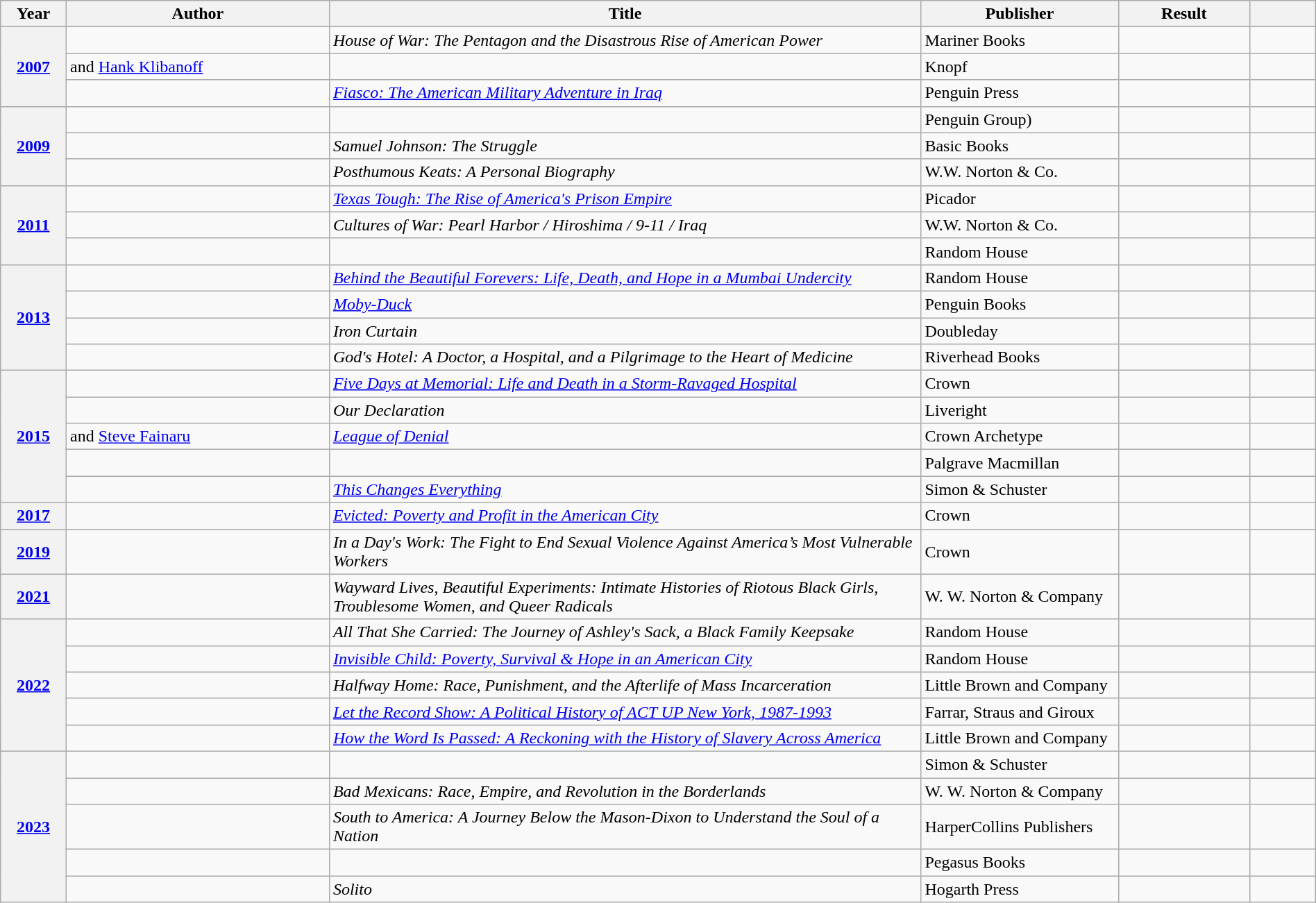<table class="wikitable sortable mw-collapsible" style="width:100%">
<tr>
<th scope="col" width="5%">Year</th>
<th scope="col" width="20%">Author</th>
<th scope="col" width="45%">Title</th>
<th scope="col" width="15%">Publisher</th>
<th scope="col" width="10%">Result</th>
<th scope="col" width="5%"></th>
</tr>
<tr>
<th rowspan="3"><a href='#'>2007</a></th>
<td></td>
<td><em>House of War: The Pentagon and the Disastrous Rise of American Power</em></td>
<td>Mariner Books</td>
<td></td>
<td></td>
</tr>
<tr>
<td>  and <a href='#'>Hank Klibanoff</a></td>
<td></td>
<td>Knopf</td>
<td></td>
<td></td>
</tr>
<tr>
<td></td>
<td><em><a href='#'>Fiasco: The American Military Adventure in Iraq</a></em></td>
<td>Penguin Press</td>
<td></td>
<td></td>
</tr>
<tr>
<th rowspan="3"><a href='#'>2009</a></th>
<td></td>
<td><em></em></td>
<td>Penguin Group)</td>
<td></td>
<td></td>
</tr>
<tr>
<td></td>
<td><em>Samuel Johnson: The Struggle</em></td>
<td>Basic Books</td>
<td></td>
<td></td>
</tr>
<tr>
<td></td>
<td><em>Posthumous Keats: A Personal Biography</em></td>
<td>W.W. Norton & Co.</td>
<td></td>
<td></td>
</tr>
<tr>
<th rowspan="3"><a href='#'>2011</a></th>
<td></td>
<td><em><a href='#'>Texas Tough: The Rise of America's Prison Empire</a></em></td>
<td>Picador</td>
<td></td>
<td></td>
</tr>
<tr>
<td></td>
<td><em>Cultures of War: Pearl Harbor / Hiroshima / 9-11 / Iraq</em></td>
<td>W.W. Norton & Co.</td>
<td></td>
<td></td>
</tr>
<tr>
<td></td>
<td></td>
<td>Random House</td>
<td></td>
<td></td>
</tr>
<tr>
<th rowspan="4"><a href='#'>2013</a></th>
<td></td>
<td><em><a href='#'>Behind the Beautiful Forevers: Life, Death, and Hope in a Mumbai Undercity</a></em></td>
<td>Random House</td>
<td></td>
<td></td>
</tr>
<tr>
<td></td>
<td><em><a href='#'>Moby-Duck</a></em></td>
<td>Penguin Books</td>
<td></td>
<td></td>
</tr>
<tr>
<td></td>
<td><em>Iron Curtain</em></td>
<td>Doubleday</td>
<td></td>
<td></td>
</tr>
<tr>
<td></td>
<td><em>God's Hotel: A Doctor, a Hospital, and a Pilgrimage to the Heart of Medicine</em></td>
<td>Riverhead Books</td>
<td></td>
<td></td>
</tr>
<tr>
<th rowspan="5"><a href='#'>2015</a></th>
<td></td>
<td><em><a href='#'>Five Days at Memorial: Life and Death in a Storm-Ravaged Hospital</a></em></td>
<td>Crown</td>
<td></td>
<td></td>
</tr>
<tr>
<td></td>
<td><em>Our Declaration</em></td>
<td>Liveright</td>
<td></td>
<td></td>
</tr>
<tr>
<td> and <a href='#'>Steve Fainaru</a></td>
<td><em><a href='#'>League of Denial</a></em></td>
<td>Crown Archetype</td>
<td></td>
<td></td>
</tr>
<tr>
<td></td>
<td><em></em></td>
<td>Palgrave Macmillan</td>
<td></td>
<td></td>
</tr>
<tr>
<td></td>
<td><em><a href='#'>This Changes Everything</a></em></td>
<td>Simon & Schuster</td>
<td></td>
<td></td>
</tr>
<tr>
<th><a href='#'>2017</a></th>
<td></td>
<td><em><a href='#'>Evicted: Poverty and Profit in the American City</a></em></td>
<td>Crown</td>
<td></td>
<td></td>
</tr>
<tr>
<th><a href='#'>2019</a></th>
<td></td>
<td><em>In a Day's Work: The Fight to End Sexual Violence Against America’s Most Vulnerable Workers</em></td>
<td>Crown</td>
<td></td>
<td></td>
</tr>
<tr>
<th><a href='#'>2021</a></th>
<td></td>
<td><em>Wayward Lives, Beautiful Experiments: Intimate Histories of Riotous Black Girls, Troublesome Women, and Queer Radicals</em></td>
<td>W. W. Norton & Company</td>
<td></td>
<td></td>
</tr>
<tr>
<th rowspan="5"><a href='#'>2022</a></th>
<td></td>
<td><em>All That She Carried: The Journey of Ashley's Sack, a Black Family Keepsake</em></td>
<td>Random House</td>
<td></td>
<td></td>
</tr>
<tr>
<td></td>
<td><em><a href='#'>Invisible Child: Poverty, Survival & Hope in an American City</a></em></td>
<td>Random House</td>
<td></td>
<td></td>
</tr>
<tr>
<td></td>
<td><em>Halfway Home: Race, Punishment, and the Afterlife of Mass Incarceration</em></td>
<td>Little Brown and Company</td>
<td></td>
<td></td>
</tr>
<tr>
<td></td>
<td><em><a href='#'>Let the Record Show: A Political History of ACT UP New York, 1987-1993</a></em></td>
<td>Farrar, Straus and Giroux</td>
<td></td>
<td></td>
</tr>
<tr>
<td></td>
<td><em><a href='#'>How the Word Is Passed: A Reckoning with the History of Slavery Across America</a></em></td>
<td>Little Brown and Company</td>
<td></td>
<td></td>
</tr>
<tr>
<th rowspan="5"><a href='#'>2023</a></th>
<td></td>
<td><em></em></td>
<td>Simon & Schuster</td>
<td></td>
<td></td>
</tr>
<tr>
<td></td>
<td><em>Bad Mexicans: Race, Empire, and Revolution in the Borderlands</em></td>
<td>W. W. Norton & Company</td>
<td></td>
<td></td>
</tr>
<tr>
<td></td>
<td><em>South to America: A Journey Below the Mason-Dixon to Understand the Soul of a Nation</em></td>
<td>HarperCollins Publishers</td>
<td></td>
<td></td>
</tr>
<tr>
<td></td>
<td></td>
<td>Pegasus Books</td>
<td></td>
<td></td>
</tr>
<tr>
<td></td>
<td><em>Solito</em></td>
<td>Hogarth Press</td>
<td></td>
<td></td>
</tr>
</table>
